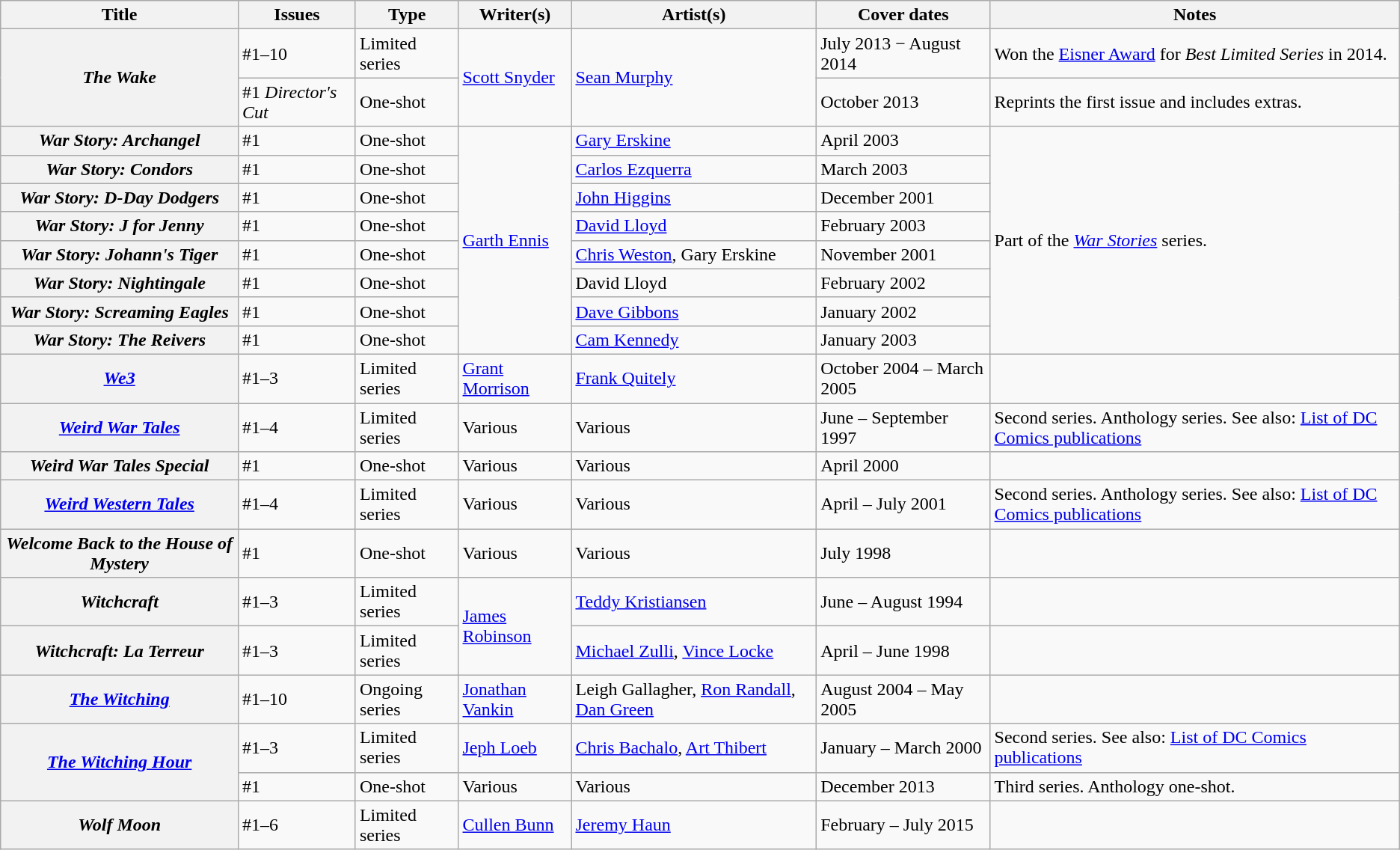<table class="wikitable">
<tr>
<th>Title</th>
<th>Issues</th>
<th>Type</th>
<th>Writer(s)</th>
<th>Artist(s)</th>
<th>Cover dates</th>
<th>Notes</th>
</tr>
<tr>
<th rowspan="2"><em>The Wake</em></th>
<td>#1–10</td>
<td>Limited series</td>
<td rowspan="2"><a href='#'>Scott Snyder</a></td>
<td rowspan="2"><a href='#'>Sean Murphy</a></td>
<td>July 2013 − August 2014</td>
<td>Won the <a href='#'>Eisner Award</a> for <em>Best Limited Series</em> in 2014.</td>
</tr>
<tr>
<td>#1 <em>Director's Cut</em></td>
<td>One-shot</td>
<td>October 2013</td>
<td>Reprints the first issue and includes extras.</td>
</tr>
<tr>
<th><em>War Story: Archangel</em></th>
<td>#1</td>
<td>One-shot</td>
<td rowspan="8"><a href='#'>Garth Ennis</a></td>
<td><a href='#'>Gary Erskine</a></td>
<td>April 2003</td>
<td rowspan="8">Part of the <em><a href='#'>War Stories</a></em> series.</td>
</tr>
<tr>
<th><em>War Story: Condors</em></th>
<td>#1</td>
<td>One-shot</td>
<td><a href='#'>Carlos Ezquerra</a></td>
<td>March 2003</td>
</tr>
<tr>
<th><em>War Story: D-Day Dodgers</em></th>
<td>#1</td>
<td>One-shot</td>
<td><a href='#'>John Higgins</a></td>
<td>December 2001</td>
</tr>
<tr>
<th><em>War Story: J for Jenny</em></th>
<td>#1</td>
<td>One-shot</td>
<td><a href='#'>David Lloyd</a></td>
<td>February 2003</td>
</tr>
<tr>
<th><em>War Story: Johann's Tiger</em></th>
<td>#1</td>
<td>One-shot</td>
<td><a href='#'>Chris Weston</a>, Gary Erskine</td>
<td>November 2001</td>
</tr>
<tr>
<th><em>War Story: Nightingale</em></th>
<td>#1</td>
<td>One-shot</td>
<td>David Lloyd</td>
<td>February 2002</td>
</tr>
<tr>
<th><em>War Story: Screaming Eagles</em></th>
<td>#1</td>
<td>One-shot</td>
<td><a href='#'>Dave Gibbons</a></td>
<td>January 2002</td>
</tr>
<tr>
<th><em>War Story: The Reivers</em></th>
<td>#1</td>
<td>One-shot</td>
<td><a href='#'>Cam Kennedy</a></td>
<td>January 2003</td>
</tr>
<tr>
<th><em><a href='#'>We3</a></em></th>
<td>#1–3</td>
<td>Limited series</td>
<td><a href='#'>Grant Morrison</a></td>
<td><a href='#'>Frank Quitely</a></td>
<td>October 2004 – March 2005</td>
<td></td>
</tr>
<tr>
<th><em><a href='#'>Weird War Tales</a></em></th>
<td>#1–4</td>
<td>Limited series</td>
<td>Various</td>
<td>Various</td>
<td>June – September 1997</td>
<td>Second series. Anthology series. See also: <a href='#'>List of DC Comics publications</a></td>
</tr>
<tr>
<th><em>Weird War Tales Special</em></th>
<td>#1</td>
<td>One-shot</td>
<td>Various</td>
<td>Various</td>
<td>April 2000</td>
<td></td>
</tr>
<tr>
<th><em><a href='#'>Weird Western Tales</a></em></th>
<td>#1–4</td>
<td>Limited series</td>
<td>Various</td>
<td>Various</td>
<td>April – July 2001</td>
<td>Second series. Anthology series. See also: <a href='#'>List of DC Comics publications</a></td>
</tr>
<tr>
<th><em>Welcome Back to the House of Mystery</em></th>
<td>#1</td>
<td>One-shot</td>
<td>Various</td>
<td>Various</td>
<td>July 1998</td>
<td></td>
</tr>
<tr>
<th><em>Witchcraft</em></th>
<td>#1–3</td>
<td>Limited series</td>
<td rowspan="2"><a href='#'>James Robinson</a></td>
<td><a href='#'>Teddy Kristiansen</a></td>
<td>June – August 1994</td>
<td></td>
</tr>
<tr>
<th><em>Witchcraft: La Terreur</em></th>
<td>#1–3</td>
<td>Limited series</td>
<td><a href='#'>Michael Zulli</a>, <a href='#'>Vince Locke</a></td>
<td>April – June 1998</td>
<td></td>
</tr>
<tr>
<th><em><a href='#'>The Witching</a></em></th>
<td>#1–10</td>
<td>Ongoing series</td>
<td><a href='#'>Jonathan Vankin</a></td>
<td>Leigh Gallagher, <a href='#'>Ron Randall</a>, <a href='#'>Dan Green</a></td>
<td>August 2004 – May 2005</td>
<td></td>
</tr>
<tr>
<th rowspan="2"><em><a href='#'>The Witching Hour</a></em></th>
<td>#1–3</td>
<td>Limited series</td>
<td><a href='#'>Jeph Loeb</a></td>
<td><a href='#'>Chris Bachalo</a>, <a href='#'>Art Thibert</a></td>
<td>January – March 2000</td>
<td>Second series. See also: <a href='#'>List of DC Comics publications</a></td>
</tr>
<tr>
<td>#1</td>
<td>One-shot</td>
<td>Various</td>
<td>Various</td>
<td>December 2013</td>
<td>Third series. Anthology one-shot.</td>
</tr>
<tr>
<th><em>Wolf Moon</em></th>
<td>#1–6</td>
<td>Limited series</td>
<td><a href='#'>Cullen Bunn</a></td>
<td><a href='#'>Jeremy Haun</a></td>
<td>February – July 2015</td>
<td></td>
</tr>
</table>
